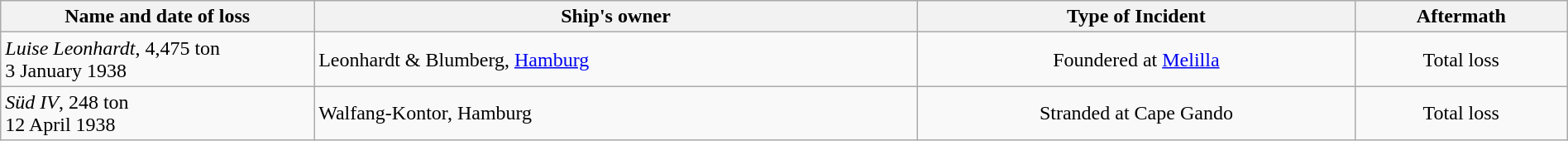<table class="wikitable sortable" width="100%">
<tr>
<th width=20% class=unsortable>Name and date of loss</th>
<th>Ship's owner</th>
<th>Type of Incident</th>
<th>Aftermath</th>
</tr>
<tr align="center">
<td align=left> <em>Luise Leonhardt</em>, 4,475 ton<br>3 January 1938</td>
<td align=left>  Leonhardt & Blumberg, <a href='#'>Hamburg</a></td>
<td>Foundered at <a href='#'>Melilla</a></td>
<td>Total loss</td>
</tr>
<tr align="center">
<td align=left> <em>Süd IV</em>, 248 ton<br>12 April 1938</td>
<td align=left>  Walfang-Kontor, Hamburg</td>
<td>Stranded at Cape Gando</td>
<td>Total loss</td>
</tr>
</table>
